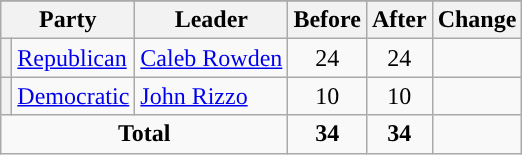<table class="wikitable" style="text-align:center;">
<tr>
</tr>
<tr>
<th colspan=2>Party</th>
<th>Leader</th>
<th>Before</th>
<th>After</th>
<th>Change</th>
</tr>
<tr>
<th style="background-color:"></th>
<td style="text-align:left;"><a href='#'>Republican</a></td>
<td style="text-align:left;"><a href='#'>Caleb Rowden</a></td>
<td>24</td>
<td>24</td>
<td></td>
</tr>
<tr>
<th style="background-color:"></th>
<td style="text-align:left;"><a href='#'>Democratic</a></td>
<td style="text-align:left;"><a href='#'>John Rizzo</a></td>
<td>10</td>
<td>10</td>
<td></td>
</tr>
<tr>
<td colspan=3><strong>Total</strong></td>
<td><strong>34</strong></td>
<td><strong>34</strong></td>
<td></td>
</tr>
</table>
